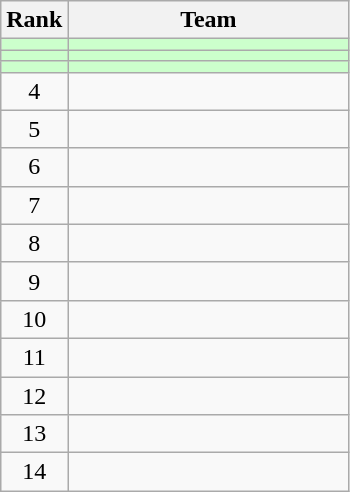<table class=wikitable style="text-align:center;">
<tr>
<th>Rank</th>
<th width=180>Team</th>
</tr>
<tr bgcolor=#CCFFCC>
<td></td>
<td align=left></td>
</tr>
<tr bgcolor=#CCFFCC>
<td></td>
<td align=left></td>
</tr>
<tr bgcolor=#CCFFCC>
<td></td>
<td align=left></td>
</tr>
<tr>
<td>4</td>
<td align=left></td>
</tr>
<tr>
<td>5</td>
<td align=left></td>
</tr>
<tr>
<td>6</td>
<td align=left></td>
</tr>
<tr>
<td>7</td>
<td align=left></td>
</tr>
<tr>
<td>8</td>
<td align=left></td>
</tr>
<tr>
<td>9</td>
<td align=left></td>
</tr>
<tr>
<td>10</td>
<td align=left></td>
</tr>
<tr>
<td>11</td>
<td align=left></td>
</tr>
<tr>
<td>12</td>
<td align=left></td>
</tr>
<tr>
<td>13</td>
<td align=left></td>
</tr>
<tr>
<td>14</td>
<td align=left></td>
</tr>
</table>
